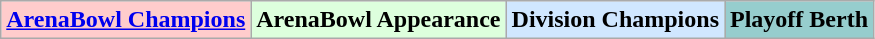<table class="wikitable">
<tr>
<td bgcolor="#FFCCCC"><strong><a href='#'>ArenaBowl Champions</a></strong></td>
<td bgcolor="#DDFFDD"><strong>ArenaBowl Appearance</strong></td>
<td bgcolor="#D0E7FF"><strong>Division Champions</strong></td>
<td bgcolor="#96CDCD"><strong>Playoff Berth</strong></td>
</tr>
</table>
